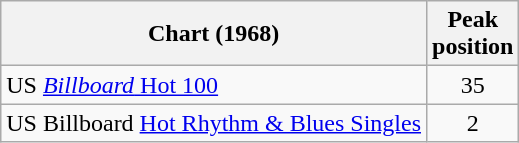<table class="wikitable sortable">
<tr>
<th>Chart (1968)</th>
<th>Peak<br>position</th>
</tr>
<tr>
<td align="left">US <a href='#'><em>Billboard</em> Hot 100</a></td>
<td align="center">35</td>
</tr>
<tr>
<td align="left">US  Billboard <a href='#'>Hot Rhythm & Blues Singles</a></td>
<td align="center">2</td>
</tr>
</table>
